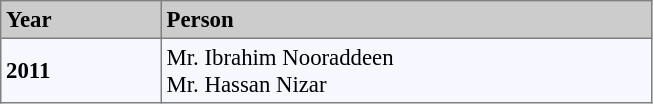<table bgcolor="#f7f8ff" cellpadding="3" cellspacing="0" border="1" style="font-size: 95%; border: gray solid 1px; border-collapse: collapse;">
<tr bgcolor="#CCCCCC">
<td width="100"><strong>Year</strong></td>
<td width="320"><strong>Person</strong></td>
</tr>
<tr>
<td><strong>2011</strong></td>
<td>Mr. Ibrahim Nooraddeen<br>Mr. Hassan Nizar</td>
</tr>
</table>
